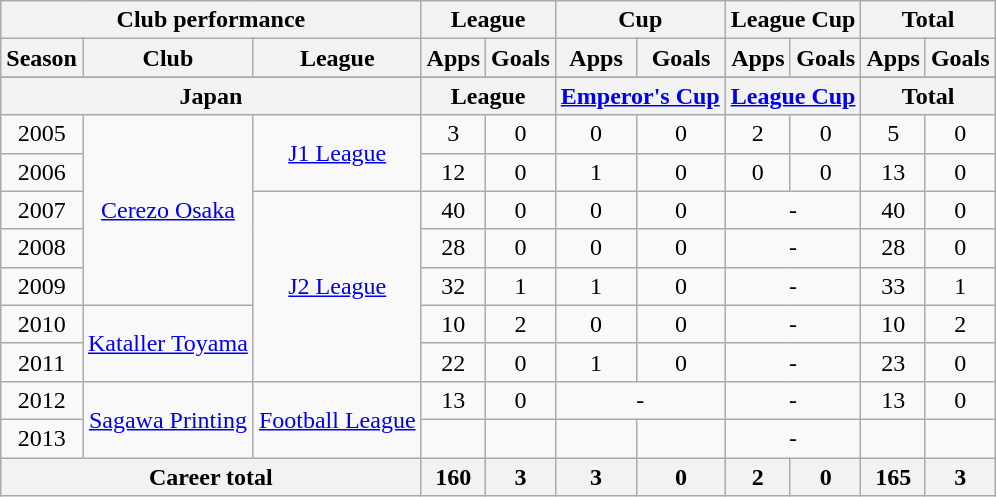<table class="wikitable" style="text-align:center">
<tr>
<th colspan=3>Club performance</th>
<th colspan=2>League</th>
<th colspan=2>Cup</th>
<th colspan=2>League Cup</th>
<th colspan=2>Total</th>
</tr>
<tr>
<th>Season</th>
<th>Club</th>
<th>League</th>
<th>Apps</th>
<th>Goals</th>
<th>Apps</th>
<th>Goals</th>
<th>Apps</th>
<th>Goals</th>
<th>Apps</th>
<th>Goals</th>
</tr>
<tr>
</tr>
<tr>
<th colspan=3>Japan</th>
<th colspan=2>League</th>
<th colspan=2><a href='#'>Emperor's Cup</a></th>
<th colspan=2><a href='#'>League Cup</a></th>
<th colspan=2>Total</th>
</tr>
<tr>
<td>2005</td>
<td rowspan="5"><a href='#'>Cerezo Osaka</a></td>
<td rowspan="2"><a href='#'>J1 League</a></td>
<td>3</td>
<td>0</td>
<td>0</td>
<td>0</td>
<td>2</td>
<td>0</td>
<td>5</td>
<td>0</td>
</tr>
<tr>
<td>2006</td>
<td>12</td>
<td>0</td>
<td>1</td>
<td>0</td>
<td>0</td>
<td>0</td>
<td>13</td>
<td>0</td>
</tr>
<tr>
<td>2007</td>
<td rowspan="5"><a href='#'>J2 League</a></td>
<td>40</td>
<td>0</td>
<td>0</td>
<td>0</td>
<td colspan="2">-</td>
<td>40</td>
<td>0</td>
</tr>
<tr>
<td>2008</td>
<td>28</td>
<td>0</td>
<td>0</td>
<td>0</td>
<td colspan="2">-</td>
<td>28</td>
<td>0</td>
</tr>
<tr>
<td>2009</td>
<td>32</td>
<td>1</td>
<td>1</td>
<td>0</td>
<td colspan="2">-</td>
<td>33</td>
<td>1</td>
</tr>
<tr>
<td>2010</td>
<td rowspan="2"><a href='#'>Kataller Toyama</a></td>
<td>10</td>
<td>2</td>
<td>0</td>
<td>0</td>
<td colspan="2">-</td>
<td>10</td>
<td>2</td>
</tr>
<tr>
<td>2011</td>
<td>22</td>
<td>0</td>
<td>1</td>
<td>0</td>
<td colspan="2">-</td>
<td>23</td>
<td>0</td>
</tr>
<tr>
<td>2012</td>
<td rowspan="2"><a href='#'>Sagawa Printing</a></td>
<td rowspan="2"><a href='#'>Football League</a></td>
<td>13</td>
<td>0</td>
<td colspan="2">-</td>
<td colspan="2">-</td>
<td>13</td>
<td>0</td>
</tr>
<tr>
<td>2013</td>
<td></td>
<td></td>
<td></td>
<td></td>
<td colspan="2">-</td>
<td></td>
<td></td>
</tr>
<tr>
<th colspan=3>Career total</th>
<th>160</th>
<th>3</th>
<th>3</th>
<th>0</th>
<th>2</th>
<th>0</th>
<th>165</th>
<th>3</th>
</tr>
</table>
